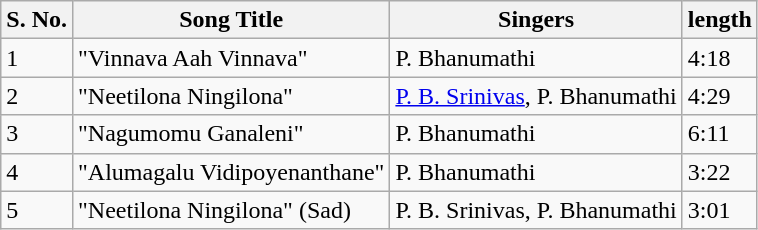<table class="wikitable">
<tr>
<th>S. No.</th>
<th>Song Title</th>
<th>Singers</th>
<th>length</th>
</tr>
<tr>
<td>1</td>
<td>"Vinnava Aah Vinnava"</td>
<td>P. Bhanumathi</td>
<td>4:18</td>
</tr>
<tr>
<td>2</td>
<td>"Neetilona Ningilona"</td>
<td><a href='#'>P. B. Srinivas</a>, P. Bhanumathi</td>
<td>4:29</td>
</tr>
<tr>
<td>3</td>
<td>"Nagumomu Ganaleni"</td>
<td>P. Bhanumathi</td>
<td>6:11</td>
</tr>
<tr>
<td>4</td>
<td>"Alumagalu Vidipoyenanthane"</td>
<td>P. Bhanumathi</td>
<td>3:22</td>
</tr>
<tr>
<td>5</td>
<td>"Neetilona Ningilona" (Sad)</td>
<td>P. B. Srinivas, P. Bhanumathi</td>
<td>3:01</td>
</tr>
</table>
